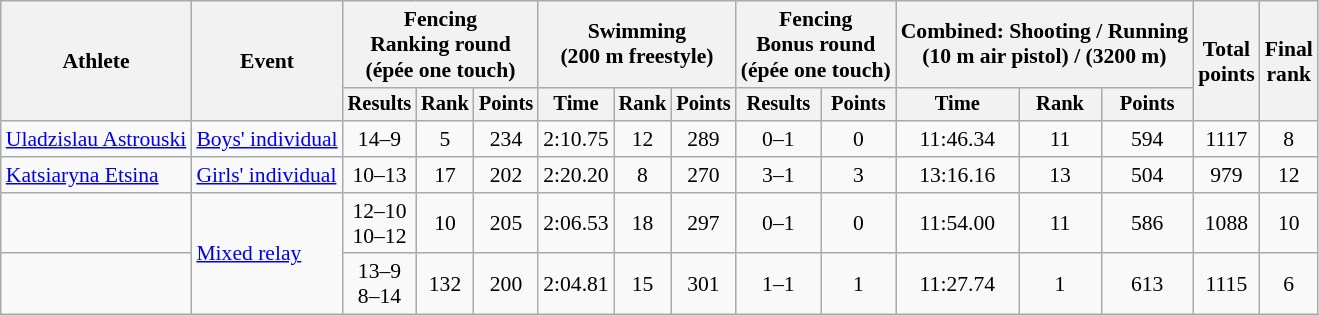<table class="wikitable" style="font-size:90%;">
<tr>
<th rowspan=2>Athlete</th>
<th rowspan=2>Event</th>
<th colspan=3>Fencing<br>Ranking round<br><span>(épée one touch)</span></th>
<th colspan=3>Swimming<br><span>(200 m freestyle)</span></th>
<th colspan=2>Fencing<br>Bonus round<br><span>(épée one touch)</span></th>
<th colspan=3>Combined: Shooting / Running<br><span>(10 m air pistol) / (3200 m)</span></th>
<th rowspan=2>Total<br>points</th>
<th rowspan=2>Final<br>rank</th>
</tr>
<tr style="font-size:95%">
<th>Results</th>
<th>Rank</th>
<th>Points</th>
<th>Time</th>
<th>Rank</th>
<th>Points</th>
<th>Results</th>
<th>Points</th>
<th>Time</th>
<th>Rank</th>
<th>Points</th>
</tr>
<tr align=center>
<td align=left><a href='#'>Uladzislau Astrouski</a></td>
<td align=left><a href='#'>Boys' individual</a></td>
<td>14–9</td>
<td>5</td>
<td>234</td>
<td>2:10.75</td>
<td>12</td>
<td>289</td>
<td>0–1</td>
<td>0</td>
<td>11:46.34</td>
<td>11</td>
<td>594</td>
<td>1117</td>
<td>8</td>
</tr>
<tr align=center>
<td align=left><a href='#'>Katsiaryna Etsina</a></td>
<td align=left><a href='#'>Girls' individual</a></td>
<td>10–13</td>
<td>17</td>
<td>202</td>
<td>2:20.20</td>
<td>8</td>
<td>270</td>
<td>3–1</td>
<td>3</td>
<td>13:16.16</td>
<td>13</td>
<td>504</td>
<td>979</td>
<td>12</td>
</tr>
<tr align=center>
<td align=left><br></td>
<td rowspan=2 align=left><a href='#'>Mixed relay</a></td>
<td>12–10<br>10–12</td>
<td>10</td>
<td>205</td>
<td>2:06.53</td>
<td>18</td>
<td>297</td>
<td>0–1</td>
<td>0</td>
<td>11:54.00</td>
<td>11</td>
<td>586</td>
<td>1088</td>
<td>10</td>
</tr>
<tr align=center>
<td align=left><br></td>
<td>13–9<br>8–14</td>
<td>132</td>
<td>200</td>
<td>2:04.81</td>
<td>15</td>
<td>301</td>
<td>1–1</td>
<td>1</td>
<td>11:27.74</td>
<td>1</td>
<td>613</td>
<td>1115</td>
<td>6</td>
</tr>
</table>
